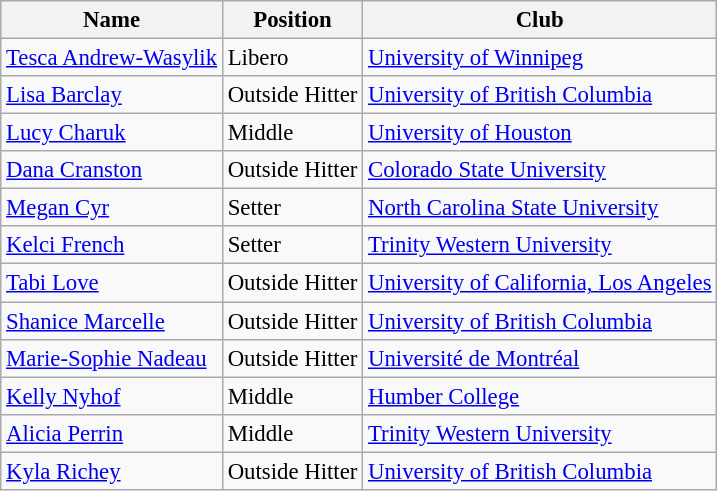<table class="wikitable sortable" style="font-size:95%;">
<tr>
<th>Name</th>
<th>Position</th>
<th>Club</th>
</tr>
<tr>
<td><a href='#'>Tesca Andrew-Wasylik</a></td>
<td>Libero</td>
<td><a href='#'>University of Winnipeg</a></td>
</tr>
<tr>
<td><a href='#'>Lisa Barclay</a></td>
<td>Outside Hitter</td>
<td><a href='#'>University of British Columbia</a></td>
</tr>
<tr>
<td><a href='#'>Lucy Charuk</a></td>
<td>Middle</td>
<td><a href='#'>University of Houston</a></td>
</tr>
<tr>
<td><a href='#'>Dana Cranston</a></td>
<td>Outside Hitter</td>
<td><a href='#'>Colorado State University</a></td>
</tr>
<tr>
<td><a href='#'>Megan Cyr</a></td>
<td>Setter</td>
<td><a href='#'>North Carolina State University</a></td>
</tr>
<tr>
<td><a href='#'>Kelci French</a></td>
<td>Setter</td>
<td><a href='#'>Trinity Western University</a></td>
</tr>
<tr>
<td><a href='#'>Tabi Love</a></td>
<td>Outside Hitter</td>
<td><a href='#'>University of California, Los Angeles</a></td>
</tr>
<tr>
<td><a href='#'>Shanice Marcelle</a></td>
<td>Outside Hitter</td>
<td><a href='#'>University of British Columbia</a></td>
</tr>
<tr>
<td><a href='#'>Marie-Sophie Nadeau</a></td>
<td>Outside Hitter</td>
<td><a href='#'>Université de Montréal</a></td>
</tr>
<tr>
<td><a href='#'>Kelly Nyhof</a></td>
<td>Middle</td>
<td><a href='#'>Humber College</a></td>
</tr>
<tr>
<td><a href='#'>Alicia Perrin</a></td>
<td>Middle</td>
<td><a href='#'>Trinity Western University</a></td>
</tr>
<tr>
<td><a href='#'>Kyla Richey</a></td>
<td>Outside Hitter</td>
<td><a href='#'>University of British Columbia</a></td>
</tr>
</table>
